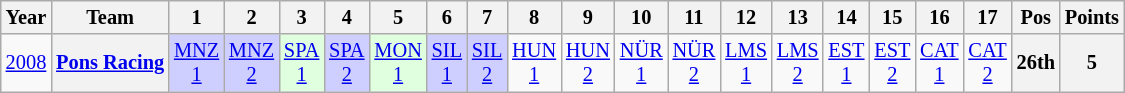<table class="wikitable" style="text-align:center; font-size:85%">
<tr>
<th>Year</th>
<th>Team</th>
<th>1</th>
<th>2</th>
<th>3</th>
<th>4</th>
<th>5</th>
<th>6</th>
<th>7</th>
<th>8</th>
<th>9</th>
<th>10</th>
<th>11</th>
<th>12</th>
<th>13</th>
<th>14</th>
<th>15</th>
<th>16</th>
<th>17</th>
<th>Pos</th>
<th>Points</th>
</tr>
<tr>
<td><a href='#'>2008</a></td>
<th nowrap><a href='#'>Pons Racing</a></th>
<td style="background:#CFCFFF;"><a href='#'>MNZ<br>1</a><br></td>
<td style="background:#CFCFFF;"><a href='#'>MNZ<br>2</a><br></td>
<td style="background:#DFFFDF;"><a href='#'>SPA<br>1</a><br></td>
<td style="background:#CFCFFF;"><a href='#'>SPA<br>2</a><br></td>
<td style="background:#DFFFDF;"><a href='#'>MON<br>1</a><br></td>
<td style="background:#CFCFFF;"><a href='#'>SIL<br>1</a><br></td>
<td style="background:#CFCFFF;"><a href='#'>SIL<br>2</a><br></td>
<td><a href='#'>HUN<br>1</a></td>
<td><a href='#'>HUN<br>2</a></td>
<td><a href='#'>NÜR<br>1</a></td>
<td><a href='#'>NÜR<br>2</a></td>
<td><a href='#'>LMS<br>1</a></td>
<td><a href='#'>LMS<br>2</a></td>
<td><a href='#'>EST<br>1</a></td>
<td><a href='#'>EST<br>2</a></td>
<td><a href='#'>CAT<br>1</a></td>
<td><a href='#'>CAT<br>2</a></td>
<th>26th</th>
<th>5</th>
</tr>
</table>
